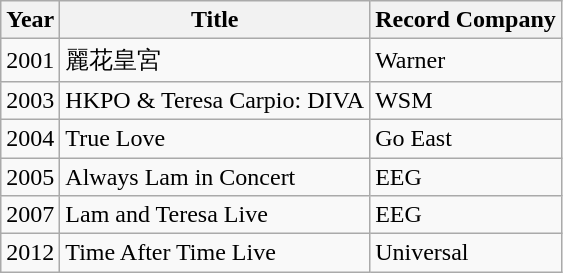<table class="wikitable">
<tr>
<th>Year</th>
<th>Title</th>
<th>Record Company</th>
</tr>
<tr>
<td>2001</td>
<td>麗花皇宮</td>
<td>Warner</td>
</tr>
<tr>
<td>2003</td>
<td>HKPO & Teresa Carpio: DIVA</td>
<td>WSM</td>
</tr>
<tr>
<td>2004</td>
<td>True Love</td>
<td>Go East</td>
</tr>
<tr>
<td>2005</td>
<td>Always Lam in Concert</td>
<td>EEG</td>
</tr>
<tr>
<td>2007</td>
<td>Lam and Teresa Live</td>
<td>EEG</td>
</tr>
<tr>
<td>2012</td>
<td>Time After Time Live</td>
<td>Universal</td>
</tr>
</table>
